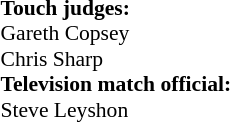<table width=100% style="font-size: 90%">
<tr>
<td><br><strong>Touch judges:</strong>
<br> Gareth Copsey
<br> Chris Sharp
<br><strong>Television match official:</strong>
<br> Steve Leyshon</td>
</tr>
</table>
